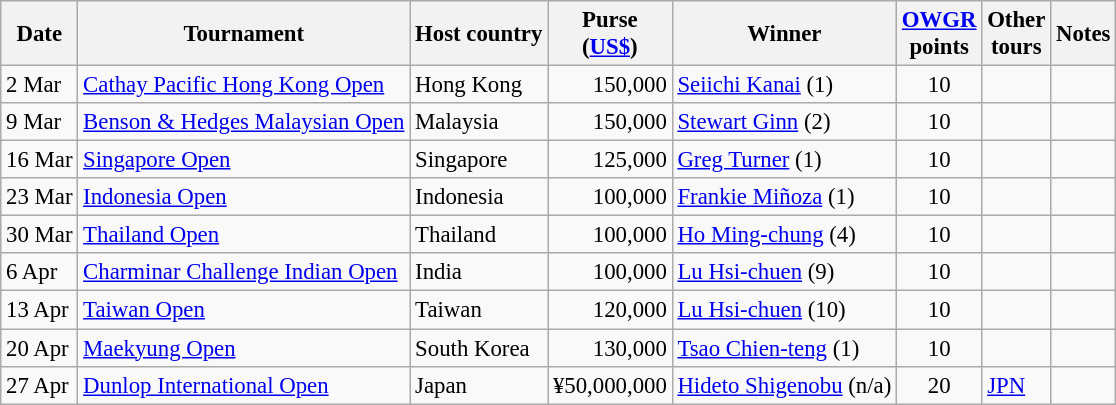<table class="wikitable" style="font-size:95%">
<tr>
<th>Date</th>
<th>Tournament</th>
<th>Host country</th>
<th>Purse<br>(<a href='#'>US$</a>)</th>
<th>Winner</th>
<th><a href='#'>OWGR</a><br>points</th>
<th>Other<br>tours</th>
<th>Notes</th>
</tr>
<tr>
<td>2 Mar</td>
<td><a href='#'>Cathay Pacific Hong Kong Open</a></td>
<td>Hong Kong</td>
<td align=right>150,000</td>
<td> <a href='#'>Seiichi Kanai</a> (1)</td>
<td align=center>10</td>
<td></td>
<td></td>
</tr>
<tr>
<td>9 Mar</td>
<td><a href='#'>Benson & Hedges Malaysian Open</a></td>
<td>Malaysia</td>
<td align=right>150,000</td>
<td> <a href='#'>Stewart Ginn</a> (2)</td>
<td align=center>10</td>
<td></td>
<td></td>
</tr>
<tr>
<td>16 Mar</td>
<td><a href='#'>Singapore Open</a></td>
<td>Singapore</td>
<td align=right>125,000</td>
<td> <a href='#'>Greg Turner</a> (1)</td>
<td align=center>10</td>
<td></td>
<td></td>
</tr>
<tr>
<td>23 Mar</td>
<td><a href='#'>Indonesia Open</a></td>
<td>Indonesia</td>
<td align=right>100,000</td>
<td> <a href='#'>Frankie Miñoza</a> (1)</td>
<td align=center>10</td>
<td></td>
<td></td>
</tr>
<tr>
<td>30 Mar</td>
<td><a href='#'>Thailand Open</a></td>
<td>Thailand</td>
<td align=right>100,000</td>
<td> <a href='#'>Ho Ming-chung</a> (4)</td>
<td align=center>10</td>
<td></td>
<td></td>
</tr>
<tr>
<td>6 Apr</td>
<td><a href='#'>Charminar Challenge Indian Open</a></td>
<td>India</td>
<td align=right>100,000</td>
<td> <a href='#'>Lu Hsi-chuen</a> (9)</td>
<td align=center>10</td>
<td></td>
<td></td>
</tr>
<tr>
<td>13 Apr</td>
<td><a href='#'>Taiwan Open</a></td>
<td>Taiwan</td>
<td align=right>120,000</td>
<td> <a href='#'>Lu Hsi-chuen</a> (10)</td>
<td align=center>10</td>
<td></td>
<td></td>
</tr>
<tr>
<td>20 Apr</td>
<td><a href='#'>Maekyung Open</a></td>
<td>South Korea</td>
<td align=right>130,000</td>
<td> <a href='#'>Tsao Chien-teng</a> (1)</td>
<td align=center>10</td>
<td></td>
<td></td>
</tr>
<tr>
<td>27 Apr</td>
<td><a href='#'>Dunlop International Open</a></td>
<td>Japan</td>
<td align=right>¥50,000,000</td>
<td> <a href='#'>Hideto Shigenobu</a> (n/a)</td>
<td align=center>20</td>
<td><a href='#'>JPN</a></td>
<td></td>
</tr>
</table>
